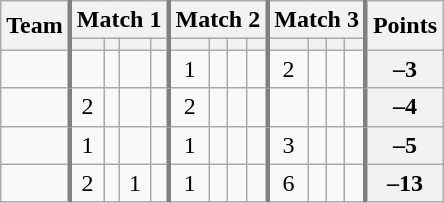<table class="wikitable sortable" style="text-align:center;">
<tr>
<th rowspan=2>Team</th>
<th colspan=4 style="border-left:3px solid gray">Match 1</th>
<th colspan=4 style="border-left:3px solid gray">Match 2</th>
<th colspan=4 style="border-left:3px solid gray">Match 3</th>
<th rowspan=2 style="border-left:3px solid gray">Points</th>
</tr>
<tr>
<th style="border-left:3px solid gray"></th>
<th></th>
<th></th>
<th></th>
<th style="border-left:3px solid gray"></th>
<th></th>
<th></th>
<th></th>
<th style="border-left:3px solid gray"></th>
<th></th>
<th></th>
<th></th>
</tr>
<tr>
<td align=left></td>
<td style="border-left:3px solid gray"></td>
<td></td>
<td></td>
<td></td>
<td style="border-left:3px solid gray">1</td>
<td></td>
<td></td>
<td></td>
<td style="border-left:3px solid gray">2</td>
<td></td>
<td></td>
<td></td>
<th style="border-left:3px solid gray">–3</th>
</tr>
<tr>
<td align=left></td>
<td style="border-left:3px solid gray">2</td>
<td></td>
<td></td>
<td></td>
<td style="border-left:3px solid gray">2</td>
<td></td>
<td></td>
<td></td>
<td style="border-left:3px solid gray"></td>
<td></td>
<td></td>
<td></td>
<th style="border-left:3px solid gray">–4</th>
</tr>
<tr>
<td align=left></td>
<td style="border-left:3px solid gray">1</td>
<td></td>
<td></td>
<td></td>
<td style="border-left:3px solid gray">1</td>
<td></td>
<td></td>
<td></td>
<td style="border-left:3px solid gray">3</td>
<td></td>
<td></td>
<td></td>
<th style="border-left:3px solid gray">–5</th>
</tr>
<tr>
<td align=left></td>
<td style="border-left:3px solid gray">2</td>
<td></td>
<td>1</td>
<td></td>
<td style="border-left:3px solid gray">1</td>
<td></td>
<td></td>
<td></td>
<td style="border-left:3px solid gray">6</td>
<td></td>
<td></td>
<td></td>
<th style="border-left:3px solid gray">–13</th>
</tr>
</table>
